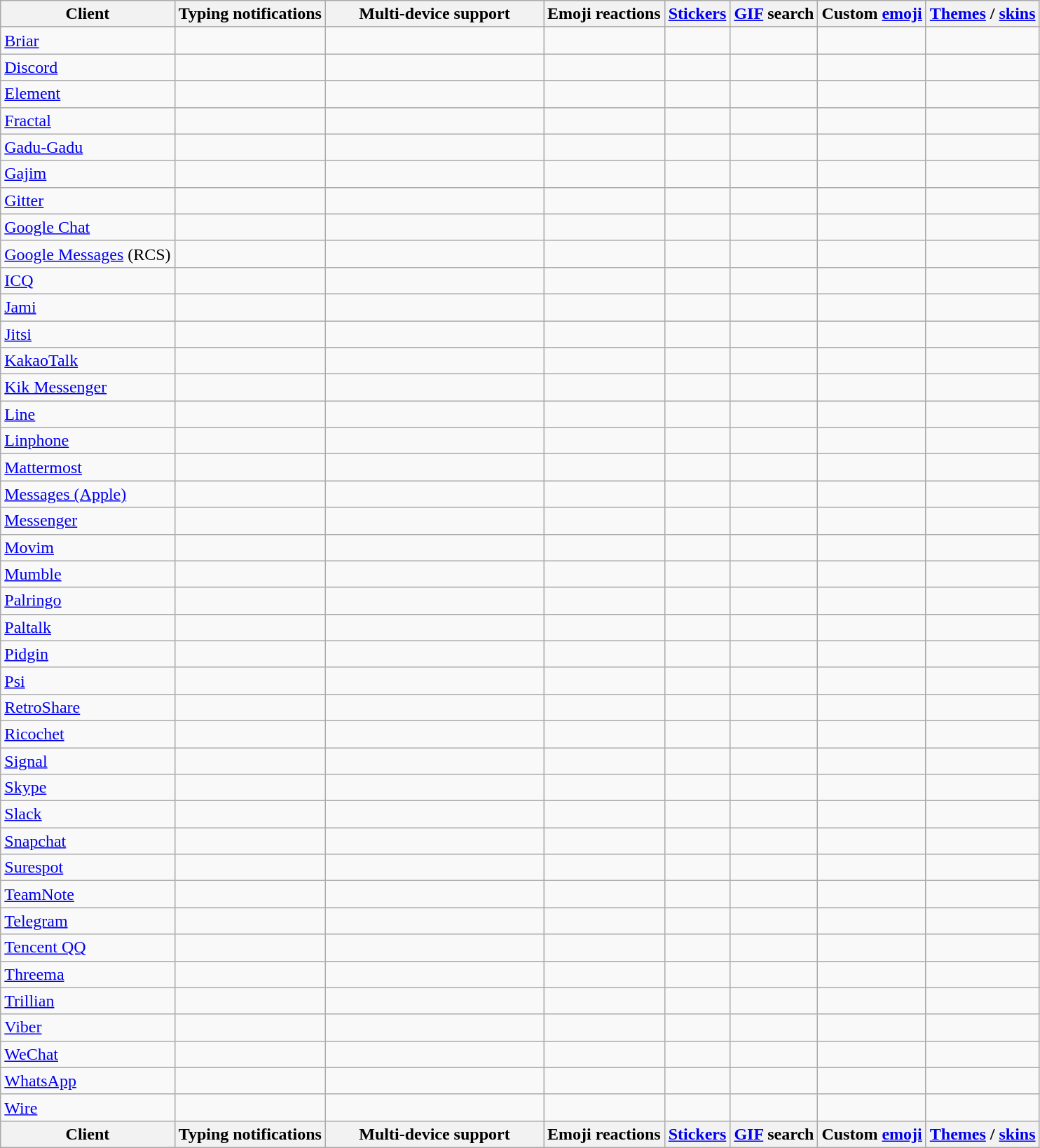<table class="wikitable sortable sort-under sticky-header">
<tr>
<th>Client</th>
<th>Typing notifications</th>
<th scope="col" style="width: 200px;">Multi-device support</th>
<th>Emoji reactions</th>
<th><a href='#'>Stickers</a></th>
<th><a href='#'>GIF</a> search</th>
<th>Custom <a href='#'>emoji</a></th>
<th><a href='#'>Themes</a> / <a href='#'>skins</a></th>
</tr>
<tr>
</tr>
<tr>
<td><a href='#'>Briar</a></td>
<td></td>
<td></td>
<td></td>
<td></td>
<td></td>
<td></td>
<td></td>
</tr>
<tr>
<td><a href='#'>Discord</a></td>
<td></td>
<td></td>
<td></td>
<td></td>
<td></td>
<td></td>
<td></td>
</tr>
<tr>
<td><a href='#'>Element</a></td>
<td></td>
<td></td>
<td></td>
<td></td>
<td></td>
<td></td>
<td></td>
</tr>
<tr>
<td><a href='#'>Fractal</a></td>
<td></td>
<td></td>
<td></td>
<td></td>
<td></td>
<td></td>
<td></td>
</tr>
<tr>
<td><a href='#'>Gadu-Gadu</a></td>
<td></td>
<td></td>
<td></td>
<td></td>
<td></td>
<td></td>
<td></td>
</tr>
<tr>
<td><a href='#'>Gajim</a></td>
<td></td>
<td></td>
<td></td>
<td></td>
<td></td>
<td></td>
<td></td>
</tr>
<tr>
<td><a href='#'>Gitter</a></td>
<td></td>
<td></td>
<td></td>
<td></td>
<td></td>
<td></td>
<td></td>
</tr>
<tr>
<td><a href='#'>Google Chat</a></td>
<td></td>
<td></td>
<td></td>
<td></td>
<td></td>
<td></td>
<td></td>
</tr>
<tr>
<td><a href='#'>Google Messages</a> (RCS)</td>
<td></td>
<td></td>
<td></td>
<td></td>
<td></td>
<td></td>
<td></td>
</tr>
<tr>
<td><a href='#'>ICQ</a></td>
<td></td>
<td></td>
<td></td>
<td></td>
<td></td>
<td></td>
<td></td>
</tr>
<tr>
<td><a href='#'>Jami</a></td>
<td></td>
<td></td>
<td></td>
<td></td>
<td></td>
<td></td>
<td></td>
</tr>
<tr>
<td><a href='#'>Jitsi</a></td>
<td></td>
<td></td>
<td></td>
<td></td>
<td></td>
<td></td>
<td></td>
</tr>
<tr>
<td><a href='#'>KakaoTalk</a></td>
<td></td>
<td></td>
<td></td>
<td></td>
<td></td>
<td></td>
<td></td>
</tr>
<tr>
<td><a href='#'>Kik Messenger</a></td>
<td></td>
<td></td>
<td></td>
<td></td>
<td></td>
<td></td>
<td></td>
</tr>
<tr>
<td><a href='#'>Line</a></td>
<td></td>
<td></td>
<td></td>
<td></td>
<td></td>
<td></td>
<td></td>
</tr>
<tr>
<td><a href='#'>Linphone</a></td>
<td></td>
<td></td>
<td></td>
<td></td>
<td></td>
<td></td>
<td></td>
</tr>
<tr>
<td><a href='#'>Mattermost</a></td>
<td></td>
<td></td>
<td></td>
<td></td>
<td></td>
<td></td>
<td></td>
</tr>
<tr>
<td><a href='#'>Messages (Apple)</a></td>
<td></td>
<td></td>
<td></td>
<td></td>
<td></td>
<td></td>
<td></td>
</tr>
<tr>
<td><a href='#'>Messenger</a></td>
<td></td>
<td></td>
<td></td>
<td></td>
<td></td>
<td></td>
<td></td>
</tr>
<tr>
<td><a href='#'>Movim</a></td>
<td></td>
<td></td>
<td></td>
<td></td>
<td></td>
<td></td>
<td></td>
</tr>
<tr>
<td><a href='#'>Mumble</a></td>
<td></td>
<td></td>
<td></td>
<td></td>
<td></td>
<td></td>
<td></td>
</tr>
<tr>
<td><a href='#'>Palringo</a></td>
<td></td>
<td></td>
<td></td>
<td></td>
<td></td>
<td></td>
<td></td>
</tr>
<tr>
<td><a href='#'>Paltalk</a></td>
<td></td>
<td></td>
<td></td>
<td></td>
<td></td>
<td></td>
<td></td>
</tr>
<tr>
<td><a href='#'>Pidgin</a></td>
<td></td>
<td></td>
<td></td>
<td></td>
<td></td>
<td></td>
<td></td>
</tr>
<tr>
<td><a href='#'>Psi</a></td>
<td></td>
<td></td>
<td></td>
<td></td>
<td></td>
<td></td>
<td></td>
</tr>
<tr>
<td><a href='#'>RetroShare</a></td>
<td></td>
<td></td>
<td></td>
<td></td>
<td></td>
<td></td>
<td></td>
</tr>
<tr>
<td><a href='#'>Ricochet</a></td>
<td></td>
<td></td>
<td></td>
<td></td>
<td></td>
<td></td>
<td></td>
</tr>
<tr>
<td><a href='#'>Signal</a></td>
<td></td>
<td></td>
<td></td>
<td></td>
<td></td>
<td></td>
<td></td>
</tr>
<tr>
<td><a href='#'>Skype</a></td>
<td></td>
<td></td>
<td></td>
<td></td>
<td></td>
<td></td>
<td></td>
</tr>
<tr>
<td><a href='#'>Slack</a></td>
<td></td>
<td></td>
<td></td>
<td></td>
<td></td>
<td></td>
<td></td>
</tr>
<tr>
<td><a href='#'>Snapchat</a></td>
<td></td>
<td></td>
<td></td>
<td></td>
<td></td>
<td></td>
<td></td>
</tr>
<tr>
<td><a href='#'>Surespot</a></td>
<td></td>
<td></td>
<td></td>
<td></td>
<td></td>
<td></td>
<td></td>
</tr>
<tr>
<td><a href='#'>TeamNote</a></td>
<td></td>
<td></td>
<td></td>
<td></td>
<td></td>
<td></td>
<td></td>
</tr>
<tr>
<td><a href='#'>Telegram</a></td>
<td></td>
<td></td>
<td></td>
<td></td>
<td></td>
<td></td>
<td></td>
</tr>
<tr>
<td><a href='#'>Tencent QQ</a></td>
<td></td>
<td></td>
<td></td>
<td></td>
<td></td>
<td></td>
<td></td>
</tr>
<tr>
<td><a href='#'>Threema</a></td>
<td></td>
<td></td>
<td></td>
<td></td>
<td></td>
<td></td>
<td></td>
</tr>
<tr>
<td><a href='#'>Trillian</a></td>
<td></td>
<td></td>
<td></td>
<td></td>
<td></td>
<td></td>
<td></td>
</tr>
<tr>
<td><a href='#'>Viber</a></td>
<td></td>
<td></td>
<td></td>
<td></td>
<td></td>
<td></td>
<td></td>
</tr>
<tr>
<td><a href='#'>WeChat</a></td>
<td></td>
<td></td>
<td></td>
<td></td>
<td></td>
<td></td>
<td></td>
</tr>
<tr>
<td><a href='#'>WhatsApp</a></td>
<td></td>
<td></td>
<td></td>
<td></td>
<td></td>
<td></td>
<td></td>
</tr>
<tr>
<td><a href='#'>Wire</a></td>
<td></td>
<td></td>
<td></td>
<td></td>
<td></td>
<td></td>
<td></td>
</tr>
<tr>
<th>Client</th>
<th>Typing notifications</th>
<th scope="col" style="width: 200px;">Multi-device support</th>
<th>Emoji reactions</th>
<th><a href='#'>Stickers</a></th>
<th><a href='#'>GIF</a> search</th>
<th>Custom <a href='#'>emoji</a></th>
<th><a href='#'>Themes</a> / <a href='#'>skins</a></th>
</tr>
</table>
